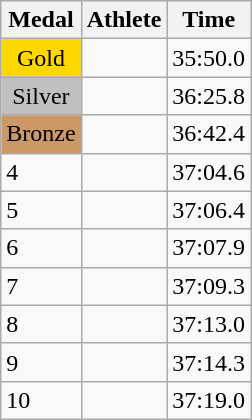<table class="wikitable">
<tr>
<th>Medal</th>
<th>Athlete</th>
<th>Time</th>
</tr>
<tr>
<td style="text-align:center;background-color:gold;">Gold</td>
<td></td>
<td>35:50.0</td>
</tr>
<tr>
<td style="text-align:center;background-color:silver;">Silver</td>
<td></td>
<td>36:25.8</td>
</tr>
<tr>
<td style="text-align:center;background-color:#CC9966;">Bronze</td>
<td></td>
<td>36:42.4</td>
</tr>
<tr>
<td>4</td>
<td></td>
<td>37:04.6</td>
</tr>
<tr>
<td>5</td>
<td></td>
<td>37:06.4</td>
</tr>
<tr>
<td>6</td>
<td></td>
<td>37:07.9</td>
</tr>
<tr>
<td>7</td>
<td></td>
<td>37:09.3</td>
</tr>
<tr>
<td>8</td>
<td></td>
<td>37:13.0</td>
</tr>
<tr>
<td>9</td>
<td></td>
<td>37:14.3</td>
</tr>
<tr>
<td>10</td>
<td></td>
<td>37:19.0</td>
</tr>
</table>
